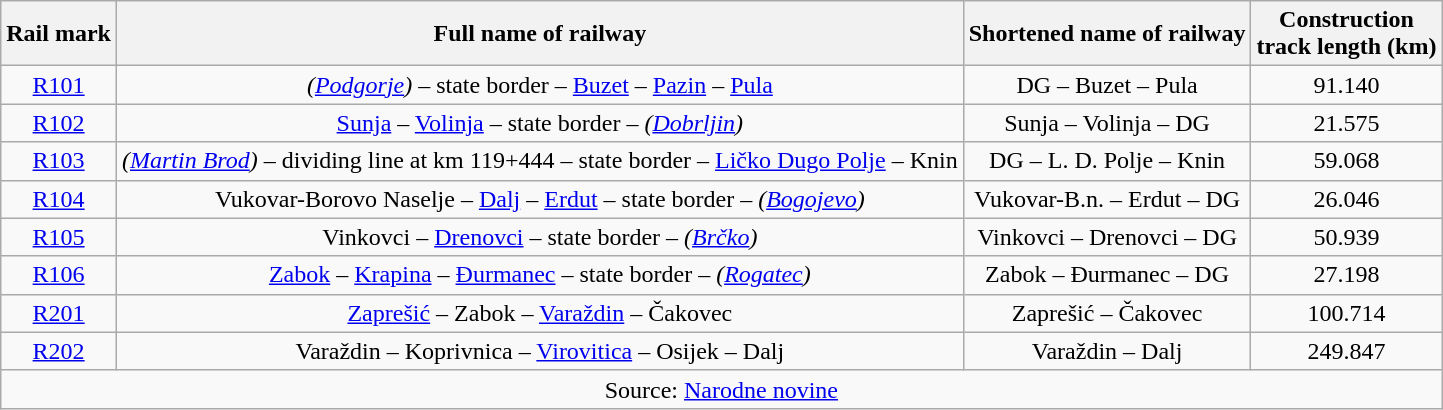<table class="wikitable" style="margin-top:7px; margin-right:0; text-align:center;">
<tr>
<th>Rail mark</th>
<th>Full name of railway</th>
<th>Shortened name of railway</th>
<th>Construction<br>track length (km)</th>
</tr>
<tr>
<td><a href='#'>R101</a></td>
<td><em>(<a href='#'>Podgorje</a>)</em> – state border – <a href='#'>Buzet</a> – <a href='#'>Pazin</a> – <a href='#'>Pula</a></td>
<td>DG – Buzet – Pula</td>
<td>91.140</td>
</tr>
<tr>
<td><a href='#'>R102</a></td>
<td><a href='#'>Sunja</a> – <a href='#'>Volinja</a> – state border – <em>(<a href='#'>Dobrljin</a>)</em></td>
<td>Sunja – Volinja – DG</td>
<td>21.575</td>
</tr>
<tr>
<td><a href='#'>R103</a></td>
<td><em>(<a href='#'>Martin Brod</a>)</em> – dividing line at km 119+444 – state border – <a href='#'>Ličko Dugo Polje</a> – Knin</td>
<td>DG – L. D. Polje – Knin</td>
<td>59.068</td>
</tr>
<tr>
<td><a href='#'>R104</a></td>
<td>Vukovar-Borovo Naselje – <a href='#'>Dalj</a> – <a href='#'>Erdut</a> – state border – <em>(<a href='#'>Bogojevo</a>)</em></td>
<td>Vukovar-B.n. – Erdut – DG</td>
<td>26.046</td>
</tr>
<tr>
<td><a href='#'>R105</a></td>
<td>Vinkovci – <a href='#'>Drenovci</a> – state border – <em>(<a href='#'>Brčko</a>)</em></td>
<td>Vinkovci – Drenovci – DG</td>
<td>50.939</td>
</tr>
<tr>
<td><a href='#'>R106</a></td>
<td><a href='#'>Zabok</a> – <a href='#'>Krapina</a> – <a href='#'>Đurmanec</a> – state border – <em>(<a href='#'>Rogatec</a>)</em></td>
<td>Zabok – Đurmanec – DG</td>
<td>27.198</td>
</tr>
<tr>
<td><a href='#'>R201</a></td>
<td><a href='#'>Zaprešić</a> – Zabok – <a href='#'>Varaždin</a> – Čakovec</td>
<td>Zaprešić – Čakovec</td>
<td>100.714</td>
</tr>
<tr>
<td><a href='#'>R202</a></td>
<td>Varaždin – Koprivnica – <a href='#'>Virovitica</a> – Osijek – Dalj</td>
<td>Varaždin – Dalj</td>
<td nowrap="yes">249.847</td>
</tr>
<tr>
<td colspan=4>Source: <a href='#'>Narodne novine</a></td>
</tr>
</table>
